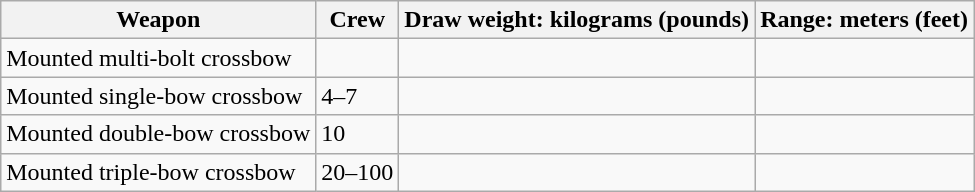<table class="wikitable">
<tr>
<th>Weapon</th>
<th>Crew</th>
<th>Draw weight: kilograms (pounds)</th>
<th>Range: meters (feet)</th>
</tr>
<tr>
<td>Mounted multi-bolt crossbow</td>
<td></td>
<td></td>
<td></td>
</tr>
<tr>
<td>Mounted single-bow crossbow</td>
<td>4–7</td>
<td></td>
<td></td>
</tr>
<tr>
<td>Mounted double-bow crossbow</td>
<td>10</td>
<td></td>
<td></td>
</tr>
<tr>
<td>Mounted triple-bow crossbow</td>
<td>20–100</td>
<td></td>
<td></td>
</tr>
</table>
